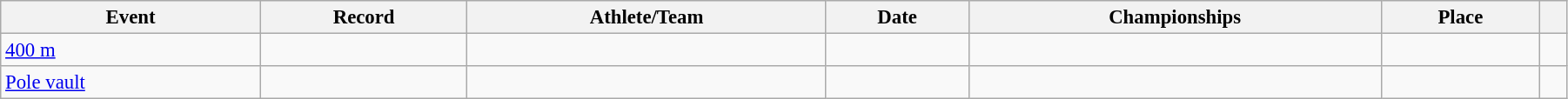<table class="wikitable" style="font-size:95%; width: 95%;">
<tr>
<th>Event</th>
<th>Record</th>
<th>Athlete/Team</th>
<th>Date</th>
<th>Championships</th>
<th>Place</th>
<th></th>
</tr>
<tr>
<td><a href='#'>400 m</a></td>
<td></td>
<td></td>
<td></td>
<td></td>
<td></td>
<td></td>
</tr>
<tr>
<td><a href='#'>Pole vault</a></td>
<td></td>
<td></td>
<td></td>
<td></td>
<td></td>
<td></td>
</tr>
</table>
